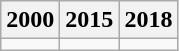<table class=wikitable>
<tr style="background:#eee;">
<th>2000</th>
<th>2015</th>
<th>2018</th>
</tr>
<tr>
<td></td>
<td></td>
<td></td>
</tr>
</table>
